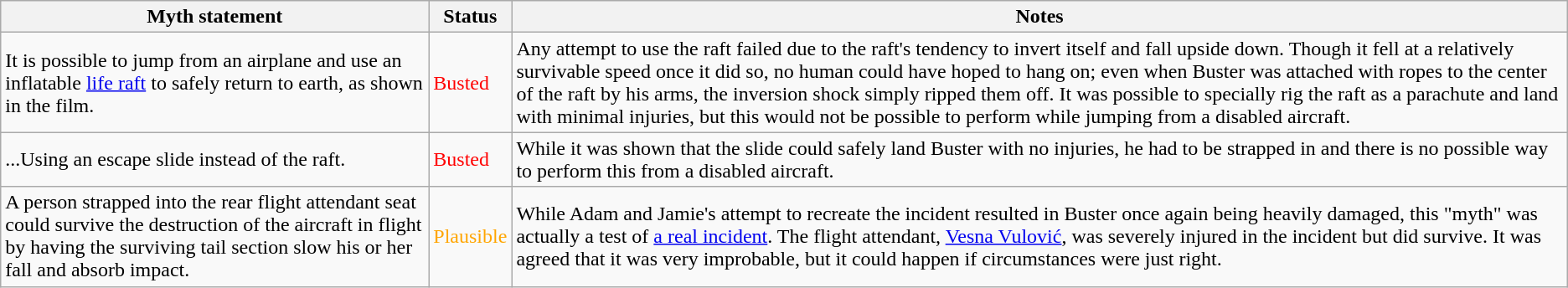<table class="wikitable plainrowheaders">
<tr>
<th>Myth statement</th>
<th>Status</th>
<th>Notes</th>
</tr>
<tr>
<td>It is possible to jump from an airplane and use an inflatable <a href='#'>life raft</a> to safely return to earth, as shown in the film.</td>
<td style="color:red">Busted</td>
<td>Any attempt to use the raft failed due to the raft's tendency to invert itself and fall upside down. Though it fell at a relatively survivable speed once it did so, no human could have hoped to hang on; even when Buster was attached with ropes to the center of the raft by his arms, the inversion shock simply ripped them off. It was possible to specially rig the raft as a parachute and land with minimal injuries, but this would not be possible to perform while jumping from a disabled aircraft.</td>
</tr>
<tr>
<td>...Using an escape slide instead of the raft.</td>
<td style="color:red">Busted</td>
<td>While it was shown that the slide could safely land Buster with no injuries, he had to be strapped in and there is no possible way to perform this from a disabled aircraft.</td>
</tr>
<tr>
<td>A person strapped into the rear flight attendant seat could survive the destruction of the aircraft in flight by having the surviving tail section slow his or her fall and absorb impact.</td>
<td style="color:orange">Plausible</td>
<td>While Adam and Jamie's attempt to recreate the incident resulted in Buster once again being heavily damaged, this "myth" was actually a test of <a href='#'>a real incident</a>. The flight attendant, <a href='#'>Vesna Vulović</a>, was severely injured in the incident but did survive. It was agreed that it was very improbable, but it could happen if circumstances were just right.</td>
</tr>
</table>
